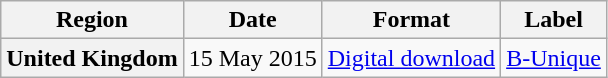<table class="wikitable plainrowheaders" style="text-align:center">
<tr>
<th>Region</th>
<th>Date</th>
<th>Format</th>
<th>Label</th>
</tr>
<tr>
<th scope="row">United Kingdom</th>
<td>15 May 2015</td>
<td><a href='#'>Digital download</a></td>
<td><a href='#'>B-Unique</a></td>
</tr>
</table>
